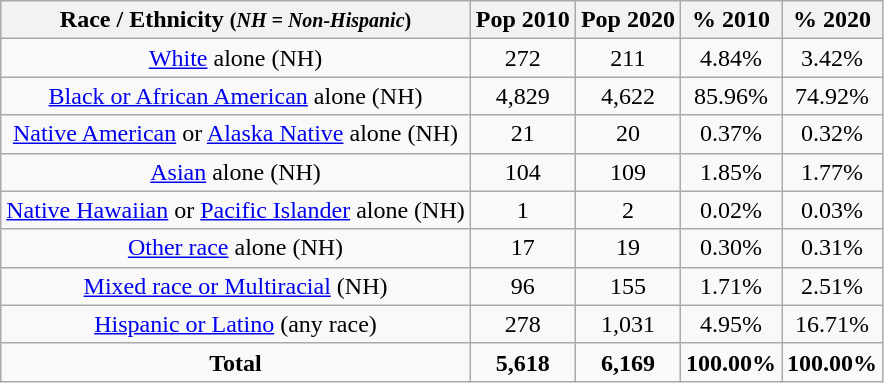<table class="wikitable" style="text-align:center;">
<tr>
<th>Race / Ethnicity <small>(<em>NH = Non-Hispanic</em>)</small></th>
<th>Pop 2010</th>
<th>Pop 2020</th>
<th>% 2010</th>
<th>% 2020</th>
</tr>
<tr>
<td><a href='#'>White</a> alone (NH)</td>
<td>272</td>
<td>211</td>
<td>4.84%</td>
<td>3.42%</td>
</tr>
<tr>
<td><a href='#'>Black or African American</a> alone (NH)</td>
<td>4,829</td>
<td>4,622</td>
<td>85.96%</td>
<td>74.92%</td>
</tr>
<tr>
<td><a href='#'>Native American</a> or <a href='#'>Alaska Native</a> alone (NH)</td>
<td>21</td>
<td>20</td>
<td>0.37%</td>
<td>0.32%</td>
</tr>
<tr>
<td><a href='#'>Asian</a> alone (NH)</td>
<td>104</td>
<td>109</td>
<td>1.85%</td>
<td>1.77%</td>
</tr>
<tr>
<td><a href='#'>Native Hawaiian</a> or <a href='#'>Pacific Islander</a> alone (NH)</td>
<td>1</td>
<td>2</td>
<td>0.02%</td>
<td>0.03%</td>
</tr>
<tr>
<td><a href='#'>Other race</a> alone (NH)</td>
<td>17</td>
<td>19</td>
<td>0.30%</td>
<td>0.31%</td>
</tr>
<tr>
<td><a href='#'>Mixed race or Multiracial</a> (NH)</td>
<td>96</td>
<td>155</td>
<td>1.71%</td>
<td>2.51%</td>
</tr>
<tr>
<td><a href='#'>Hispanic or Latino</a> (any race)</td>
<td>278</td>
<td>1,031</td>
<td>4.95%</td>
<td>16.71%</td>
</tr>
<tr>
<td><strong>Total</strong></td>
<td><strong>5,618</strong></td>
<td><strong>6,169</strong></td>
<td><strong>100.00%</strong></td>
<td><strong>100.00%</strong></td>
</tr>
</table>
